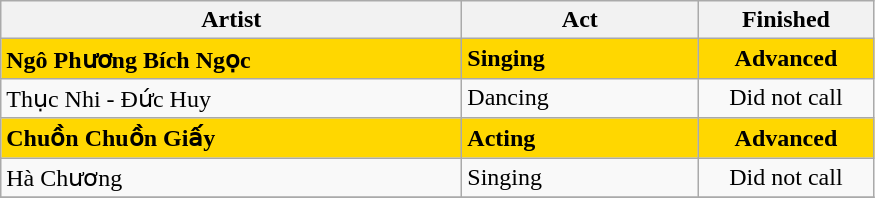<table class="wikitable" style="height:4.7em">
<tr>
<th width=300>Artist</th>
<th width=150>Act</th>
<th width=110>Finished</th>
</tr>
<tr>
<td bgcolor=gold><strong>Ngô Phương Bích Ngọc</strong></td>
<td bgcolor=gold><strong>Singing</strong></td>
<td align=center bgcolor=gold><strong>Advanced</strong></td>
</tr>
<tr>
<td>Thục Nhi - Đức Huy</td>
<td>Dancing</td>
<td align=center>Did not call</td>
</tr>
<tr>
<td bgcolor=gold><strong>Chuồn Chuồn Giấy</strong></td>
<td bgcolor=gold><strong>Acting</strong></td>
<td align=center bgcolor=gold><strong>Advanced</strong></td>
</tr>
<tr>
<td>Hà Chương</td>
<td>Singing</td>
<td align=center>Did not call</td>
</tr>
<tr>
</tr>
</table>
